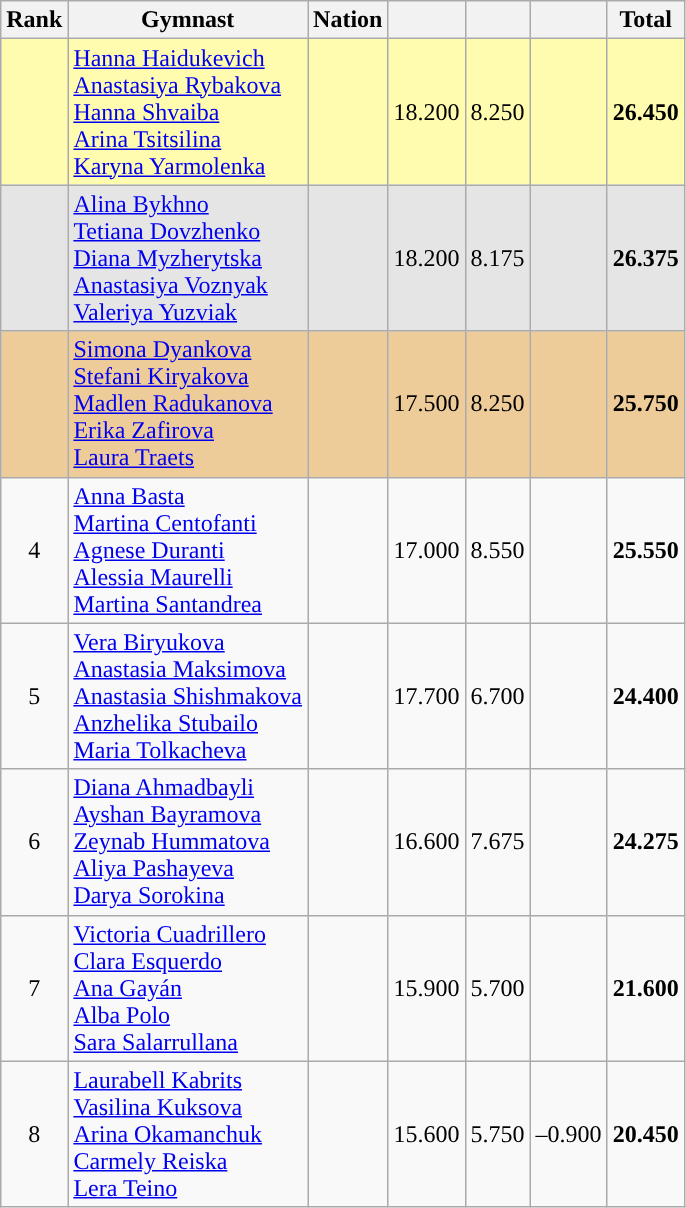<table class="wikitable sortable" style="text-align:center">
<tr>
<th>Rank</th>
<th>Gymnast</th>
<th>Nation</th>
<th><small></small></th>
<th><small></small></th>
<th><small></small></th>
<th>Total</th>
</tr>
<tr bgcolor=fffcaf>
<td></td>
<td align=left><a href='#'>Hanna Haidukevich</a><br><a href='#'>Anastasiya Rybakova</a><br><a href='#'>Hanna Shvaiba</a><br><a href='#'>Arina Tsitsilina</a><br><a href='#'>Karyna Yarmolenka</a></td>
<td align=left></td>
<td>18.200</td>
<td>8.250</td>
<td></td>
<td><strong>26.450</strong></td>
</tr>
<tr bgcolor=e5e5e5>
<td></td>
<td align=left><a href='#'>Alina Bykhno</a><br><a href='#'>Tetiana Dovzhenko</a><br><a href='#'>Diana Myzherytska</a><br><a href='#'>Anastasiya Voznyak</a><br><a href='#'>Valeriya Yuzviak</a></td>
<td align=left></td>
<td>18.200</td>
<td>8.175</td>
<td></td>
<td><strong>26.375</strong></td>
</tr>
<tr bgcolor=eecc99>
<td></td>
<td align=left><a href='#'>Simona Dyankova</a><br><a href='#'>Stefani Kiryakova</a><br><a href='#'>Madlen Radukanova</a><br><a href='#'>Erika Zafirova</a><br><a href='#'>Laura Traets</a></td>
<td align=left></td>
<td>17.500</td>
<td>8.250</td>
<td></td>
<td><strong>25.750</strong></td>
</tr>
<tr>
<td>4</td>
<td align=left><a href='#'>Anna Basta</a><br><a href='#'>Martina Centofanti</a><br><a href='#'>Agnese Duranti</a><br><a href='#'>Alessia Maurelli</a><br><a href='#'>Martina Santandrea</a></td>
<td align=left></td>
<td>17.000</td>
<td>8.550</td>
<td></td>
<td><strong>25.550</strong></td>
</tr>
<tr>
<td>5</td>
<td align=left><a href='#'>Vera Biryukova</a><br><a href='#'>Anastasia Maksimova</a><br><a href='#'>Anastasia Shishmakova</a><br><a href='#'>Anzhelika Stubailo</a><br><a href='#'>Maria Tolkacheva</a></td>
<td align=left></td>
<td>17.700</td>
<td>6.700</td>
<td></td>
<td><strong>24.400</strong></td>
</tr>
<tr>
<td>6</td>
<td align=left><a href='#'>Diana Ahmadbayli</a><br><a href='#'>Ayshan Bayramova</a><br><a href='#'>Zeynab Hummatova</a><br><a href='#'>Aliya Pashayeva</a><br><a href='#'>Darya Sorokina</a></td>
<td align=left></td>
<td>16.600</td>
<td>7.675</td>
<td></td>
<td><strong>24.275</strong></td>
</tr>
<tr>
<td>7</td>
<td align=left><a href='#'>Victoria Cuadrillero</a><br><a href='#'>Clara Esquerdo</a><br><a href='#'>Ana Gayán</a><br><a href='#'>Alba Polo</a><br><a href='#'>Sara Salarrullana</a></td>
<td align=left></td>
<td>15.900</td>
<td>5.700</td>
<td></td>
<td><strong>21.600</strong></td>
</tr>
<tr>
<td>8</td>
<td align=left><a href='#'>Laurabell Kabrits</a><br><a href='#'>Vasilina Kuksova</a><br><a href='#'>Arina Okamanchuk</a><br><a href='#'>Carmely Reiska</a><br><a href='#'>Lera Teino</a></td>
<td align=left></td>
<td>15.600</td>
<td>5.750</td>
<td>–0.900</td>
<td><strong>20.450</strong></td>
</tr>
</table>
